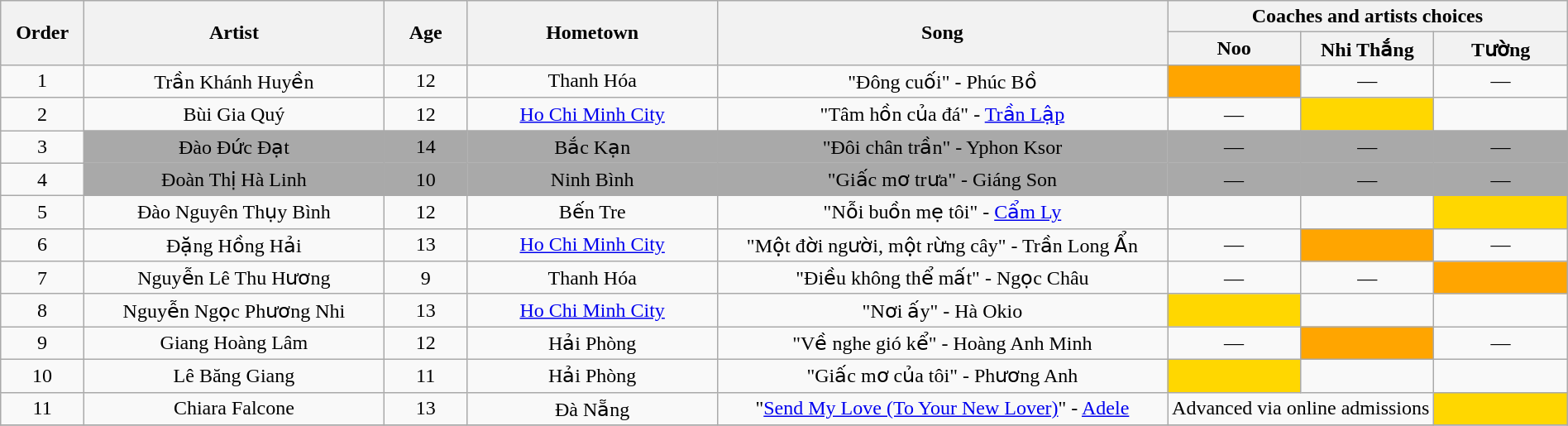<table class="wikitable" style="text-align:center; width:100%;">
<tr>
<th scope="col" rowspan="2" width="05%">Order</th>
<th scope="col" rowspan="2" width="18%">Artist</th>
<th scope="col" rowspan="2" width="05%">Age</th>
<th scope="col" rowspan="2" width="15%">Hometown</th>
<th scope="col" rowspan="2" width="27%">Song</th>
<th scope="col" colspan="4" width="24%">Coaches and artists choices</th>
</tr>
<tr>
<th width="08%">Noo</th>
<th width="08%">Nhi Thắng</th>
<th width="08%">Tường</th>
</tr>
<tr>
<td scope="row">1</td>
<td>Trần Khánh Huyền</td>
<td>12</td>
<td>Thanh Hóa</td>
<td>"Đông cuối" - Phúc Bồ</td>
<td style="background:orange;text-align:center;"></td>
<td>—</td>
<td>—</td>
</tr>
<tr>
<td scope="row">2</td>
<td>Bùi Gia Quý</td>
<td>12</td>
<td><a href='#'>Ho Chi Minh City</a></td>
<td>"Tâm hồn của đá" - <a href='#'>Trần Lập</a></td>
<td>—</td>
<td style="background:gold;text-align:center;"></td>
<td style="text-align:center;"></td>
</tr>
<tr>
<td scope="row">3</td>
<td style="background:darkgrey;">Đào Đức Đạt</td>
<td style="background:darkgrey;">14</td>
<td style="background:darkgrey;">Bắc Kạn</td>
<td style="background:darkgrey;">"Đôi chân trần" - Yphon Ksor</td>
<td style="background:darkgrey;text-align:center;">—</td>
<td style="background:darkgrey;text-align:center;">—</td>
<td style="background:darkgrey;text-align:center;">—</td>
</tr>
<tr>
<td scope="row">4</td>
<td style="background:darkgrey;">Đoàn Thị Hà Linh</td>
<td style="background:darkgrey;">10</td>
<td style="background:darkgrey;">Ninh Bình</td>
<td style="background:darkgrey;">"Giấc mơ trưa" - Giáng Son</td>
<td style="background:darkgrey;text-align:center;">—</td>
<td style="background:darkgrey;text-align:center;">—</td>
<td style="background:darkgrey;text-align:center;">—</td>
</tr>
<tr>
<td scope="row">5</td>
<td>Đào Nguyên Thụy Bình</td>
<td>12</td>
<td>Bến Tre</td>
<td>"Nỗi buồn mẹ tôi" - <a href='#'>Cẩm Ly</a></td>
<td style="text-align:center;"></td>
<td style="text-align:center;"></td>
<td style="background:gold;text-align:center;"></td>
</tr>
<tr>
<td scope="row">6</td>
<td>Đặng Hồng Hải</td>
<td>13</td>
<td><a href='#'>Ho Chi Minh City</a></td>
<td>"Một đời người, một rừng cây" - Trần Long Ẩn</td>
<td>—</td>
<td style="background:orange;text-align:center;"></td>
<td>—</td>
</tr>
<tr>
<td scope="row">7</td>
<td>Nguyễn Lê Thu Hương</td>
<td>9</td>
<td>Thanh Hóa</td>
<td>"Điều không thể mất" - Ngọc Châu</td>
<td>—</td>
<td>—</td>
<td style="background:orange;text-align:center;"></td>
</tr>
<tr>
<td scope="row">8</td>
<td>Nguyễn Ngọc Phương Nhi</td>
<td>13</td>
<td><a href='#'>Ho Chi Minh City</a></td>
<td>"Nơi ấy" - Hà Okio</td>
<td style="background:gold;text-align:center;"></td>
<td style="text-align:center;"></td>
<td style="text-align:center;"></td>
</tr>
<tr>
<td scope="row">9</td>
<td>Giang Hoàng Lâm</td>
<td>12</td>
<td>Hải Phòng</td>
<td>"Về nghe gió kể" - Hoàng Anh Minh</td>
<td>—</td>
<td style="background:orange;text-align:center;"></td>
<td>—</td>
</tr>
<tr>
<td scope="row">10</td>
<td>Lê Băng Giang</td>
<td>11</td>
<td>Hải Phòng</td>
<td>"Giấc mơ của tôi" - Phương Anh</td>
<td style="background:gold;text-align:center;"></td>
<td></td>
<td style="text-align:center;"></td>
</tr>
<tr>
<td scope="row">11</td>
<td>Chiara Falcone</td>
<td>13</td>
<td>Đà Nẵng</td>
<td>"<a href='#'>Send My Love (To Your New Lover)</a>" - <a href='#'>Adele</a></td>
<td colspan=2>Advanced via online admissions</td>
<td style="background:gold;text-align:center;"></td>
</tr>
<tr>
</tr>
</table>
